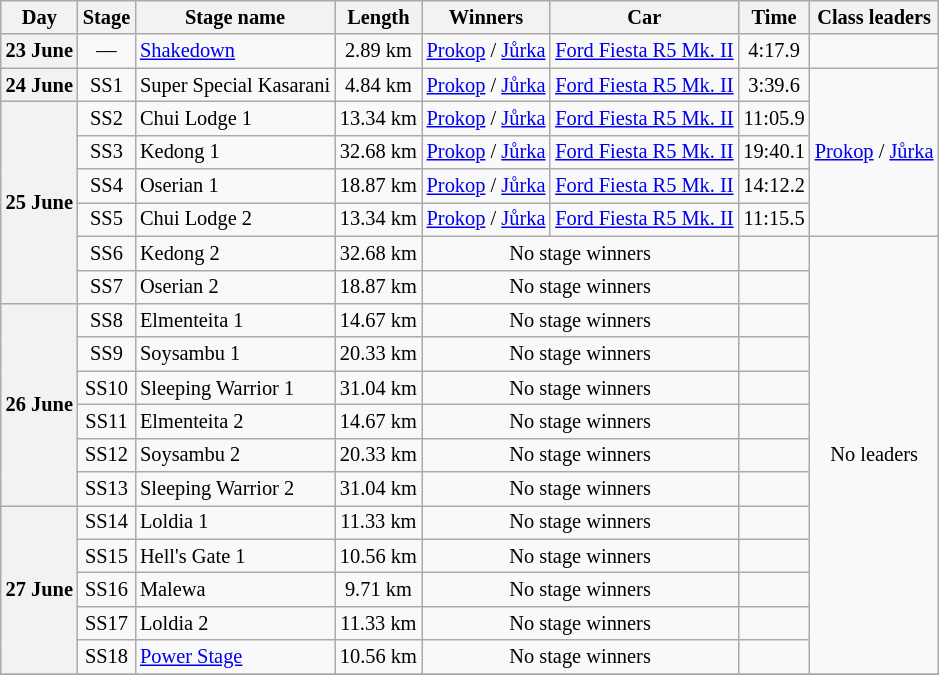<table class="wikitable" style="font-size: 85%;">
<tr>
<th>Day</th>
<th>Stage</th>
<th>Stage name</th>
<th>Length</th>
<th>Winners</th>
<th>Car</th>
<th>Time</th>
<th>Class leaders</th>
</tr>
<tr>
<th>23 June</th>
<td align="center">—</td>
<td><a href='#'>Shakedown</a></td>
<td align="center">2.89 km</td>
<td><a href='#'>Prokop</a> / <a href='#'>Jůrka</a></td>
<td><a href='#'>Ford Fiesta R5 Mk. II</a></td>
<td align="center">4:17.9</td>
<td></td>
</tr>
<tr>
<th>24 June</th>
<td align="center">SS1</td>
<td>Super Special Kasarani</td>
<td align="center">4.84 km</td>
<td><a href='#'>Prokop</a> / <a href='#'>Jůrka</a></td>
<td><a href='#'>Ford Fiesta R5 Mk. II</a></td>
<td align="center">3:39.6</td>
<td rowspan="5"><a href='#'>Prokop</a> / <a href='#'>Jůrka</a></td>
</tr>
<tr>
<th rowspan="6">25 June</th>
<td align="center">SS2</td>
<td>Chui Lodge 1</td>
<td align="center">13.34 km</td>
<td><a href='#'>Prokop</a> / <a href='#'>Jůrka</a></td>
<td><a href='#'>Ford Fiesta R5 Mk. II</a></td>
<td align="center">11:05.9</td>
</tr>
<tr>
<td align="center">SS3</td>
<td>Kedong 1</td>
<td align="center">32.68 km</td>
<td><a href='#'>Prokop</a> / <a href='#'>Jůrka</a></td>
<td><a href='#'>Ford Fiesta R5 Mk. II</a></td>
<td align="center">19:40.1</td>
</tr>
<tr>
<td align="center">SS4</td>
<td>Oserian 1</td>
<td align="center">18.87 km</td>
<td><a href='#'>Prokop</a> / <a href='#'>Jůrka</a></td>
<td><a href='#'>Ford Fiesta R5 Mk. II</a></td>
<td align="center">14:12.2</td>
</tr>
<tr>
<td align="center">SS5</td>
<td>Chui Lodge 2</td>
<td align="center">13.34 km</td>
<td><a href='#'>Prokop</a> / <a href='#'>Jůrka</a></td>
<td><a href='#'>Ford Fiesta R5 Mk. II</a></td>
<td align="center">11:15.5</td>
</tr>
<tr>
<td align="center">SS6</td>
<td>Kedong 2</td>
<td align="center">32.68 km</td>
<td colspan="2" align="center">No stage winners</td>
<td></td>
<td rowspan="13" align="center">No leaders</td>
</tr>
<tr>
<td align="center">SS7</td>
<td>Oserian 2</td>
<td align="center">18.87 km</td>
<td colspan="2" align="center">No stage winners</td>
<td></td>
</tr>
<tr>
<th rowspan="6">26 June</th>
<td align="center">SS8</td>
<td>Elmenteita 1</td>
<td align="center">14.67 km</td>
<td colspan="2" align="center">No stage winners</td>
<td></td>
</tr>
<tr>
<td align="center">SS9</td>
<td>Soysambu 1</td>
<td align="center">20.33 km</td>
<td colspan="2" align="center">No stage winners</td>
<td></td>
</tr>
<tr>
<td align="center">SS10</td>
<td>Sleeping Warrior 1</td>
<td align="center">31.04 km</td>
<td colspan="2" align="center">No stage winners</td>
<td></td>
</tr>
<tr>
<td align="center">SS11</td>
<td>Elmenteita 2</td>
<td align="center">14.67 km</td>
<td colspan="2" align="center">No stage winners</td>
<td></td>
</tr>
<tr>
<td align="center">SS12</td>
<td>Soysambu 2</td>
<td align="center">20.33 km</td>
<td colspan="2" align="center">No stage winners</td>
<td></td>
</tr>
<tr>
<td align="center">SS13</td>
<td>Sleeping Warrior 2</td>
<td align="center">31.04 km</td>
<td colspan="2" align="center">No stage winners</td>
<td></td>
</tr>
<tr>
<th rowspan="5">27 June</th>
<td align="center">SS14</td>
<td>Loldia 1</td>
<td align="center">11.33 km</td>
<td colspan="2" align="center">No stage winners</td>
<td></td>
</tr>
<tr>
<td align="center">SS15</td>
<td>Hell's Gate 1</td>
<td align="center">10.56 km</td>
<td colspan="2" align="center">No stage winners</td>
<td></td>
</tr>
<tr>
<td align="center">SS16</td>
<td>Malewa</td>
<td align="center">9.71 km</td>
<td colspan="2" align="center">No stage winners</td>
<td></td>
</tr>
<tr>
<td align="center">SS17</td>
<td>Loldia 2</td>
<td align="center">11.33 km</td>
<td colspan="2" align="center">No stage winners</td>
<td></td>
</tr>
<tr>
<td align="center">SS18</td>
<td><a href='#'>Power Stage</a></td>
<td align="center">10.56 km</td>
<td colspan="2" align="center">No stage winners</td>
<td></td>
</tr>
<tr>
</tr>
</table>
